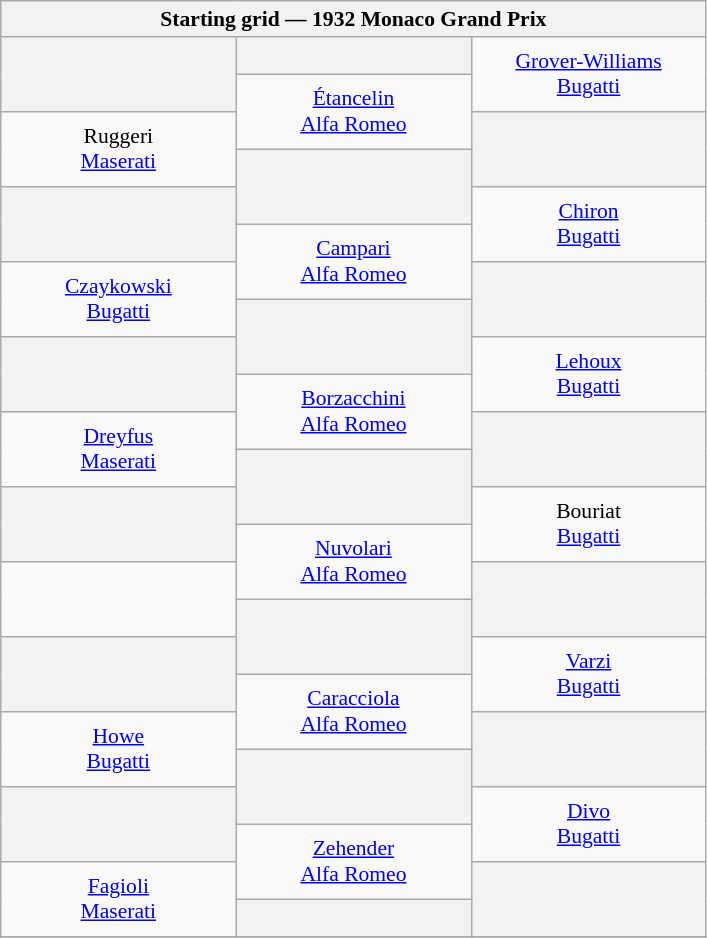<table class="wikitable" style="font-size: 90%;">
<tr>
<th colspan=3>Starting grid — 1932 Monaco Grand Prix</th>
</tr>
<tr align="center" style="height: 25px;">
<th rowspan=2 width=150px></th>
<th width=150px></th>
<td rowspan=2 width=150px> <a href='#'>Grover-Williams</a><br><a href='#'>Bugatti</a></td>
</tr>
<tr align="center" style="height: 25px;">
<td rowspan=2> <a href='#'>Étancelin</a><br><a href='#'>Alfa Romeo</a></td>
</tr>
<tr align="center" style="height: 25px;">
<td rowspan=2> Ruggeri<br><a href='#'>Maserati</a></td>
<th rowspan=2></th>
</tr>
<tr style="height: 25px;">
<th rowspan=2></th>
</tr>
<tr align="center" style="height: 25px;">
<th rowspan=2></th>
<td rowspan=2> <a href='#'>Chiron</a><br><a href='#'>Bugatti</a></td>
</tr>
<tr align="center" style="height: 25px;">
<td rowspan=2> <a href='#'>Campari</a><br><a href='#'>Alfa Romeo</a></td>
</tr>
<tr align="center" style="height: 25px;">
<td rowspan=2> <a href='#'>Czaykowski</a><br><a href='#'>Bugatti</a></td>
<th rowspan=2></th>
</tr>
<tr style="height: 25px;">
<th rowspan=2></th>
</tr>
<tr align="center" style="height: 25px;">
<th rowspan=2></th>
<td rowspan=2> <a href='#'>Lehoux</a><br><a href='#'>Bugatti</a></td>
</tr>
<tr align="center" style="height: 25px;">
<td rowspan=2> <a href='#'>Borzacchini</a><br><a href='#'>Alfa Romeo</a></td>
</tr>
<tr align="center" style="height: 25px;">
<td rowspan=2> <a href='#'>Dreyfus</a><br><a href='#'>Maserati</a></td>
<th rowspan=2></th>
</tr>
<tr style="height: 25px;">
<th rowspan=2></th>
</tr>
<tr align="center" style="height: 25px;">
<th rowspan=2></th>
<td rowspan=2> Bouriat<br><a href='#'>Bugatti</a></td>
</tr>
<tr align="center" style="height: 25px;">
<td rowspan=2> <a href='#'>Nuvolari</a><br><a href='#'>Alfa Romeo</a></td>
</tr>
<tr align="center" style="height: 25px;">
<td rowspan=2> <br></td>
<th rowspan=2></th>
</tr>
<tr style="height: 25px;">
<th rowspan=2></th>
</tr>
<tr align="center" style="height: 25px;">
<th rowspan=2></th>
<td rowspan=2> <a href='#'>Varzi</a><br><a href='#'>Bugatti</a></td>
</tr>
<tr align="center" style="height: 25px;">
<td rowspan=2> <a href='#'>Caracciola</a><br><a href='#'>Alfa Romeo</a></td>
</tr>
<tr align="center" style="height: 25px;">
<td rowspan=2> <a href='#'>Howe</a><br><a href='#'>Bugatti</a></td>
<th rowspan=2></th>
</tr>
<tr style="height: 25px;">
<th rowspan=2></th>
</tr>
<tr align="center" style="height: 25px;">
<th rowspan=2></th>
<td rowspan=2> <a href='#'>Divo</a><br><a href='#'>Bugatti</a></td>
</tr>
<tr align="center" style="height: 25px;">
<td rowspan=2> <a href='#'>Zehender</a><br><a href='#'>Alfa Romeo</a></td>
</tr>
<tr align="center" style="height: 25px;">
<td rowspan=2> <a href='#'>Fagioli</a><br><a href='#'>Maserati</a></td>
<th rowspan=2></th>
</tr>
<tr style="height: 25px;">
<th></th>
</tr>
<tr>
</tr>
</table>
